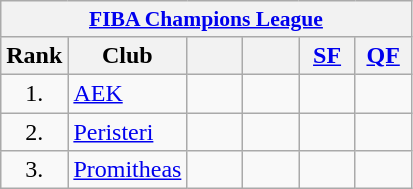<table class="wikitable" style="text-align:center">
<tr style="font-size:90%">
<th colspan="6"><a href='#'>FIBA Champions League</a></th>
</tr>
<tr>
<th>Rank</th>
<th width="60">Club</th>
<th width="30"></th>
<th width="30"></th>
<th width="30"><a href='#'>SF</a></th>
<th width="30"><a href='#'>QF</a></th>
</tr>
<tr>
<td>1.</td>
<td align="left"><a href='#'>AEK</a></td>
<td></td>
<td></td>
<td></td>
<td></td>
</tr>
<tr>
<td>2.</td>
<td align="left"><a href='#'>Peristeri</a></td>
<td></td>
<td></td>
<td></td>
<td></td>
</tr>
<tr>
<td>3.</td>
<td align="left"><a href='#'>Promitheas</a></td>
<td></td>
<td></td>
<td></td>
<td></td>
</tr>
</table>
